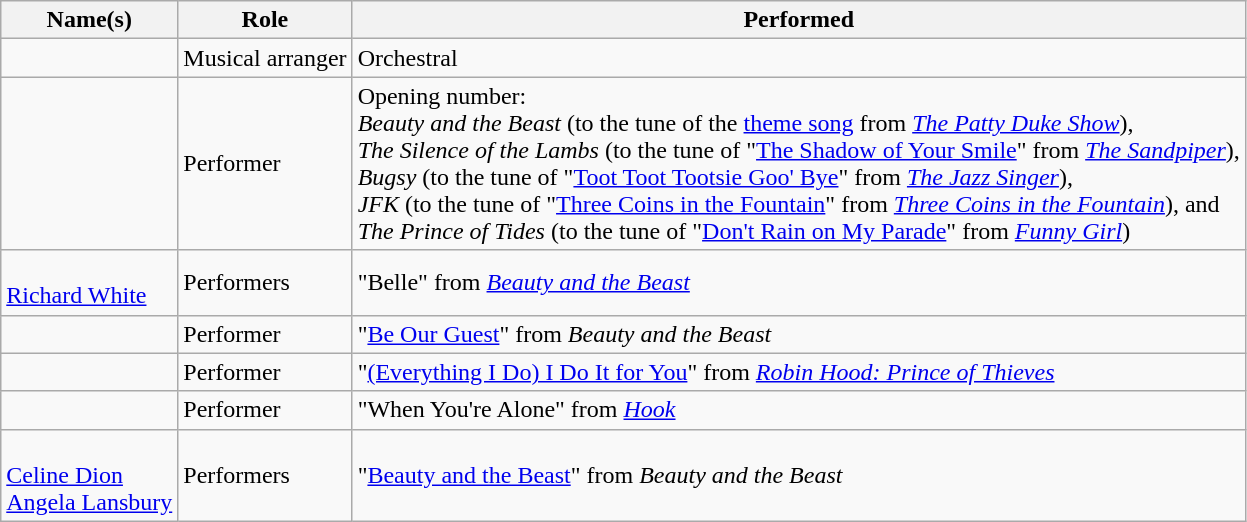<table class="wikitable sortable">
<tr>
<th>Name(s)</th>
<th>Role</th>
<th>Performed</th>
</tr>
<tr>
<td></td>
<td>Musical arranger</td>
<td>Orchestral</td>
</tr>
<tr>
<td></td>
<td>Performer</td>
<td>Opening number: <br><em>Beauty and the Beast</em> (to the tune of the <a href='#'>theme song</a> from <em><a href='#'>The Patty Duke Show</a></em>), <br><em>The Silence of the Lambs</em> (to the tune of "<a href='#'>The Shadow of Your Smile</a>" from <em><a href='#'>The Sandpiper</a></em>), <br><em>Bugsy</em> (to the tune of "<a href='#'>Toot Toot Tootsie Goo' Bye</a>" from <em><a href='#'>The Jazz Singer</a></em>),<br><em>JFK</em> (to the tune of "<a href='#'>Three Coins in the Fountain</a>" from <em><a href='#'>Three Coins in the Fountain</a></em>), and <br><em>The Prince of Tides</em> (to the tune of "<a href='#'>Don't Rain on My Parade</a>" from <em><a href='#'>Funny Girl</a></em>)</td>
</tr>
<tr>
<td><br><a href='#'>Richard White</a></td>
<td>Performers</td>
<td>"Belle" from <em><a href='#'>Beauty and the Beast</a></em></td>
</tr>
<tr>
<td></td>
<td>Performer</td>
<td>"<a href='#'>Be Our Guest</a>" from <em>Beauty and the Beast</em></td>
</tr>
<tr>
<td></td>
<td>Performer</td>
<td>"<a href='#'>(Everything I Do) I Do It for You</a>" from <em><a href='#'>Robin Hood: Prince of Thieves</a></em></td>
</tr>
<tr>
<td></td>
<td>Performer</td>
<td>"When You're Alone" from <em><a href='#'>Hook</a></em></td>
</tr>
<tr>
<td><br><a href='#'>Celine Dion</a><br><a href='#'>Angela Lansbury</a></td>
<td>Performers</td>
<td>"<a href='#'>Beauty and the Beast</a>" from <em>Beauty and the Beast</em></td>
</tr>
</table>
